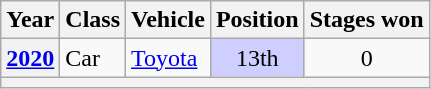<table class="wikitable">
<tr>
<th>Year</th>
<th>Class</th>
<th>Vehicle</th>
<th>Position</th>
<th>Stages won</th>
</tr>
<tr>
<th><a href='#'>2020</a></th>
<td>Car</td>
<td> <a href='#'>Toyota</a></td>
<td align="center" style="background:#CFCFFF;">13th</td>
<td align="center">0</td>
</tr>
<tr>
<th colspan="5"></th>
</tr>
</table>
